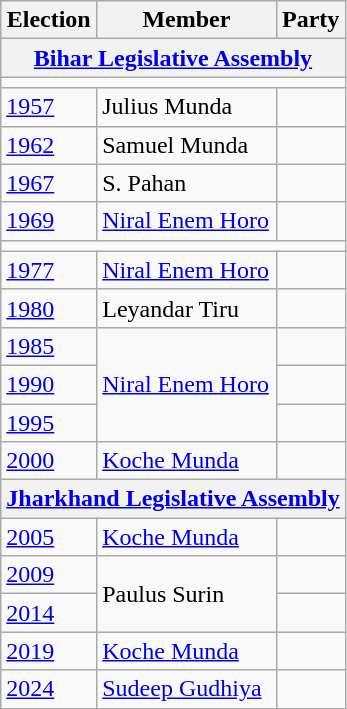<table class="wikitable sortable">
<tr>
<th>Election</th>
<th>Member</th>
<th colspan=2>Party</th>
</tr>
<tr>
<th colspan=4><a href='#'>Bihar Legislative Assembly</a></th>
</tr>
<tr>
<td colspan="4"></td>
</tr>
<tr>
<td><a href='#'>1957</a></td>
<td>Julius Munda</td>
<td></td>
</tr>
<tr>
<td><a href='#'>1962</a></td>
<td>Samuel Munda</td>
<td></td>
</tr>
<tr>
<td><a href='#'>1967</a></td>
<td>S. Pahan</td>
<td></td>
</tr>
<tr>
<td><a href='#'>1969</a></td>
<td><a href='#'>Niral Enem Horo</a></td>
<td></td>
</tr>
<tr>
<td colspan="4"></td>
</tr>
<tr>
<td><a href='#'>1977</a></td>
<td><a href='#'>Niral Enem Horo</a></td>
<td></td>
</tr>
<tr>
<td><a href='#'>1980</a></td>
<td>Leyandar Tiru</td>
<td></td>
</tr>
<tr>
<td><a href='#'>1985</a></td>
<td rowspan="3"><a href='#'>Niral Enem Horo</a></td>
<td></td>
</tr>
<tr>
<td><a href='#'>1990</a></td>
<td></td>
</tr>
<tr>
<td><a href='#'>1995</a></td>
<td></td>
</tr>
<tr>
<td><a href='#'>2000</a></td>
<td><a href='#'>Koche Munda</a></td>
<td></td>
</tr>
<tr>
<th colspan=4><a href='#'>Jharkhand Legislative Assembly</a></th>
</tr>
<tr>
<td><a href='#'>2005</a></td>
<td><a href='#'>Koche Munda</a></td>
<td></td>
</tr>
<tr>
<td><a href='#'>2009</a></td>
<td rowspan=2>Paulus Surin</td>
<td></td>
</tr>
<tr>
<td><a href='#'>2014</a></td>
</tr>
<tr>
<td><a href='#'>2019</a></td>
<td><a href='#'>Koche Munda</a></td>
<td></td>
</tr>
<tr>
<td><a href='#'>2024</a></td>
<td><a href='#'>Sudeep Gudhiya</a></td>
<td></td>
</tr>
</table>
